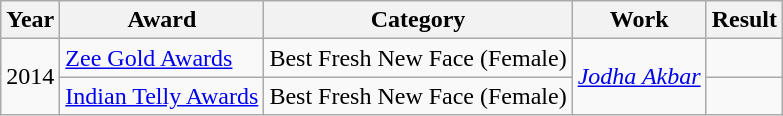<table class="wikitable">
<tr>
<th>Year</th>
<th>Award</th>
<th>Category</th>
<th>Work</th>
<th>Result</th>
</tr>
<tr>
<td rowspan="2">2014</td>
<td><a href='#'>Zee Gold Awards</a></td>
<td>Best Fresh New Face (Female)</td>
<td rowspan="2"><em><a href='#'>Jodha Akbar</a></em></td>
<td></td>
</tr>
<tr>
<td><a href='#'>Indian Telly Awards</a></td>
<td>Best Fresh New Face (Female)</td>
<td></td>
</tr>
</table>
